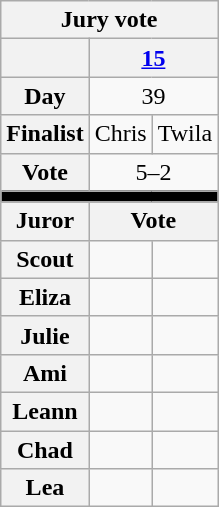<table class="wikitable"  style="text-align:center; font-size:100%">
<tr>
<th colspan=3>Jury vote</th>
</tr>
<tr>
<th></th>
<th colspan="2"><a href='#'>15</a></th>
</tr>
<tr>
<th>Day</th>
<td colspan="2">39</td>
</tr>
<tr>
<th>Finalist</th>
<td>Chris</td>
<td>Twila</td>
</tr>
<tr>
<th>Vote</th>
<td colspan="2">5–2</td>
</tr>
<tr>
<td colspan=3 bgcolor=black></td>
</tr>
<tr>
<th>Juror</th>
<th colspan=2>Vote</th>
</tr>
<tr>
<th>Scout</th>
<td></td>
<td></td>
</tr>
<tr>
<th>Eliza</th>
<td></td>
<td></td>
</tr>
<tr>
<th>Julie</th>
<td></td>
<td></td>
</tr>
<tr>
<th>Ami</th>
<td></td>
<td></td>
</tr>
<tr>
<th>Leann</th>
<td></td>
<td></td>
</tr>
<tr>
<th>Chad</th>
<td></td>
<td></td>
</tr>
<tr>
<th>Lea</th>
<td></td>
<td></td>
</tr>
</table>
